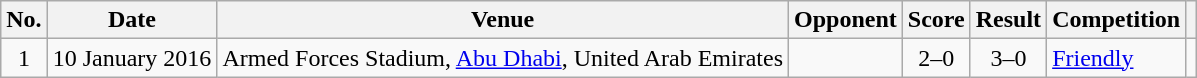<table class="wikitable sortable">
<tr>
<th scope="col">No.</th>
<th scope="col">Date</th>
<th scope="col">Venue</th>
<th scope="col">Opponent</th>
<th scope="col">Score</th>
<th scope="col">Result</th>
<th scope="col">Competition</th>
<th class="unsortable" scope="col"></th>
</tr>
<tr>
<td align="center">1</td>
<td>10 January 2016</td>
<td>Armed Forces Stadium, <a href='#'>Abu Dhabi</a>, United Arab Emirates</td>
<td></td>
<td align="center">2–0</td>
<td align="center">3–0</td>
<td><a href='#'>Friendly</a></td>
<td></td>
</tr>
</table>
